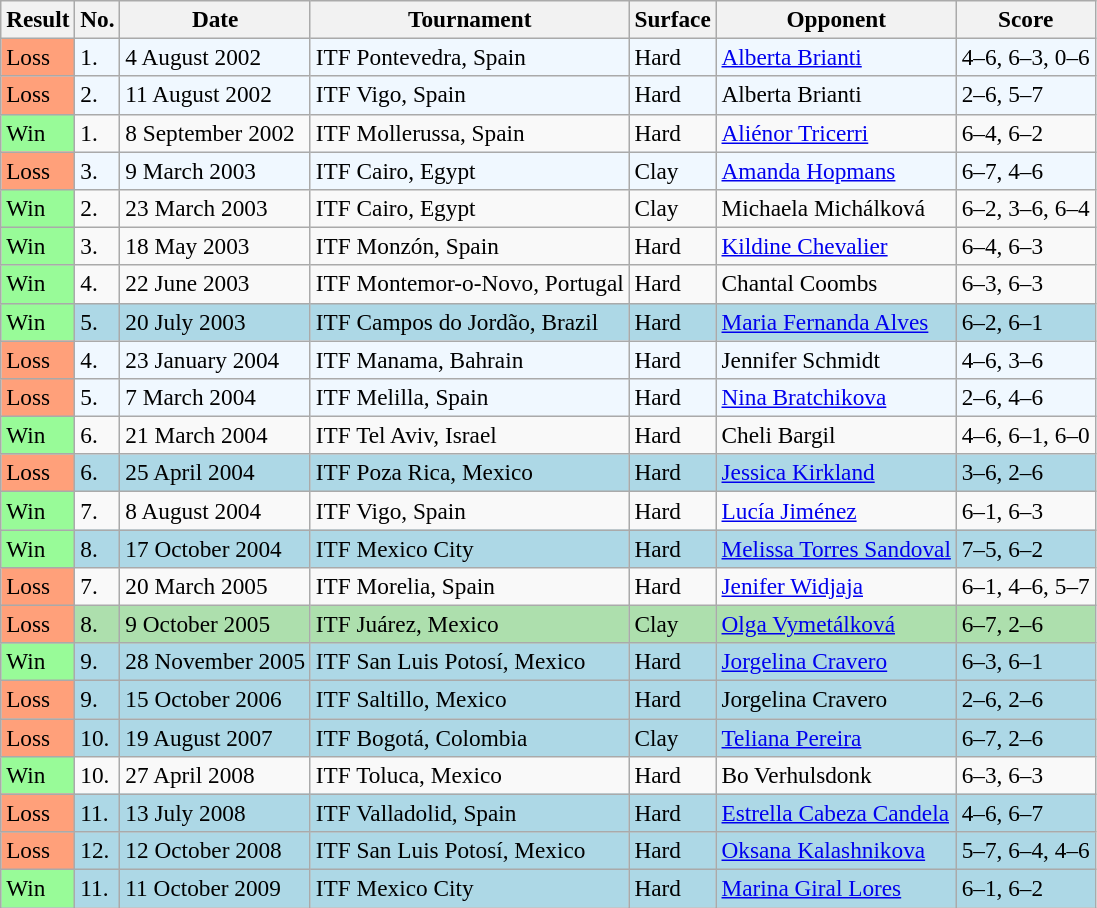<table class="sortable wikitable" style="font-size:97%;">
<tr>
<th>Result</th>
<th>No.</th>
<th>Date</th>
<th>Tournament</th>
<th>Surface</th>
<th>Opponent</th>
<th class="unsortable">Score</th>
</tr>
<tr style="background:#f0f8ff;">
<td bgcolor="FFA07A">Loss</td>
<td>1.</td>
<td>4 August 2002</td>
<td>ITF Pontevedra, Spain</td>
<td>Hard</td>
<td> <a href='#'>Alberta Brianti</a></td>
<td>4–6, 6–3, 0–6</td>
</tr>
<tr style="background:#f0f8ff;">
<td bgcolor="FFA07A">Loss</td>
<td>2.</td>
<td>11 August 2002</td>
<td>ITF Vigo, Spain</td>
<td>Hard</td>
<td> Alberta Brianti</td>
<td>2–6, 5–7</td>
</tr>
<tr>
<td bgcolor="98FB98">Win</td>
<td>1.</td>
<td>8 September 2002</td>
<td>ITF Mollerussa, Spain</td>
<td>Hard</td>
<td> <a href='#'>Aliénor Tricerri</a></td>
<td>6–4, 6–2</td>
</tr>
<tr style="background:#f0f8ff;">
<td bgcolor="FFA07A">Loss</td>
<td>3.</td>
<td>9 March 2003</td>
<td>ITF Cairo, Egypt</td>
<td>Clay</td>
<td> <a href='#'>Amanda Hopmans</a></td>
<td>6–7, 4–6</td>
</tr>
<tr>
<td bgcolor="98FB98">Win</td>
<td>2.</td>
<td>23 March 2003</td>
<td>ITF Cairo, Egypt</td>
<td>Clay</td>
<td> Michaela Michálková</td>
<td>6–2, 3–6, 6–4</td>
</tr>
<tr>
<td bgcolor="98FB98">Win</td>
<td>3.</td>
<td>18 May 2003</td>
<td>ITF Monzón, Spain</td>
<td>Hard</td>
<td> <a href='#'>Kildine Chevalier</a></td>
<td>6–4, 6–3</td>
</tr>
<tr>
<td bgcolor="98FB98">Win</td>
<td>4.</td>
<td>22 June 2003</td>
<td>ITF Montemor-o-Novo, Portugal</td>
<td>Hard</td>
<td> Chantal Coombs</td>
<td>6–3, 6–3</td>
</tr>
<tr style="background:lightblue;">
<td bgcolor="98FB98">Win</td>
<td>5.</td>
<td>20 July 2003</td>
<td>ITF Campos do Jordão, Brazil</td>
<td>Hard</td>
<td> <a href='#'>Maria Fernanda Alves</a></td>
<td>6–2, 6–1</td>
</tr>
<tr style="background:#f0f8ff;">
<td bgcolor="FFA07A">Loss</td>
<td>4.</td>
<td>23 January 2004</td>
<td>ITF Manama, Bahrain</td>
<td>Hard</td>
<td> Jennifer Schmidt</td>
<td>4–6, 3–6</td>
</tr>
<tr style="background:#f0f8ff;">
<td bgcolor="FFA07A">Loss</td>
<td>5.</td>
<td>7 March 2004</td>
<td>ITF Melilla, Spain</td>
<td>Hard</td>
<td> <a href='#'>Nina Bratchikova</a></td>
<td>2–6, 4–6</td>
</tr>
<tr>
<td bgcolor="98FB98">Win</td>
<td>6.</td>
<td>21 March 2004</td>
<td>ITF Tel Aviv, Israel</td>
<td>Hard</td>
<td> Cheli Bargil</td>
<td>4–6, 6–1, 6–0</td>
</tr>
<tr style="background:lightblue;">
<td bgcolor="FFA07A">Loss</td>
<td>6.</td>
<td>25 April 2004</td>
<td>ITF Poza Rica, Mexico</td>
<td>Hard</td>
<td> <a href='#'>Jessica Kirkland</a></td>
<td>3–6, 2–6</td>
</tr>
<tr>
<td bgcolor="98FB98">Win</td>
<td>7.</td>
<td>8 August 2004</td>
<td>ITF Vigo, Spain</td>
<td>Hard</td>
<td> <a href='#'>Lucía Jiménez</a></td>
<td>6–1, 6–3</td>
</tr>
<tr style="background:lightblue;">
<td bgcolor="98FB98">Win</td>
<td>8.</td>
<td>17 October 2004</td>
<td>ITF Mexico City</td>
<td>Hard</td>
<td> <a href='#'>Melissa Torres Sandoval</a></td>
<td>7–5, 6–2</td>
</tr>
<tr>
<td bgcolor="FFA07A">Loss</td>
<td>7.</td>
<td>20 March 2005</td>
<td>ITF Morelia, Spain</td>
<td>Hard</td>
<td> <a href='#'>Jenifer Widjaja</a></td>
<td>6–1, 4–6, 5–7</td>
</tr>
<tr style="background:#addfad;">
<td bgcolor="FFA07A">Loss</td>
<td>8.</td>
<td>9 October 2005</td>
<td>ITF Juárez, Mexico</td>
<td>Clay</td>
<td> <a href='#'>Olga Vymetálková</a></td>
<td>6–7, 2–6</td>
</tr>
<tr style="background:lightblue;">
<td bgcolor="98FB98">Win</td>
<td>9.</td>
<td>28 November 2005</td>
<td>ITF San Luis Potosí, Mexico</td>
<td>Hard</td>
<td> <a href='#'>Jorgelina Cravero</a></td>
<td>6–3, 6–1</td>
</tr>
<tr style="background:lightblue;">
<td bgcolor="FFA07A">Loss</td>
<td>9.</td>
<td>15 October 2006</td>
<td>ITF Saltillo, Mexico</td>
<td>Hard</td>
<td> Jorgelina Cravero</td>
<td>2–6, 2–6</td>
</tr>
<tr style="background:lightblue;">
<td bgcolor="FFA07A">Loss</td>
<td>10.</td>
<td>19 August 2007</td>
<td>ITF Bogotá, Colombia</td>
<td>Clay</td>
<td> <a href='#'>Teliana Pereira</a></td>
<td>6–7, 2–6</td>
</tr>
<tr>
<td bgcolor="98FB98">Win</td>
<td>10.</td>
<td>27 April 2008</td>
<td>ITF Toluca, Mexico</td>
<td>Hard</td>
<td> Bo Verhulsdonk</td>
<td>6–3, 6–3</td>
</tr>
<tr style="background:lightblue;">
<td bgcolor="FFA07A">Loss</td>
<td>11.</td>
<td>13 July 2008</td>
<td>ITF Valladolid, Spain</td>
<td>Hard</td>
<td> <a href='#'>Estrella Cabeza Candela</a></td>
<td>4–6, 6–7</td>
</tr>
<tr style="background:lightblue;">
<td bgcolor="FFA07A">Loss</td>
<td>12.</td>
<td>12 October 2008</td>
<td>ITF San Luis Potosí, Mexico</td>
<td>Hard</td>
<td> <a href='#'>Oksana Kalashnikova</a></td>
<td>5–7, 6–4, 4–6</td>
</tr>
<tr style="background:lightblue;">
<td bgcolor="98FB98">Win</td>
<td>11.</td>
<td>11 October 2009</td>
<td>ITF Mexico City</td>
<td>Hard</td>
<td> <a href='#'>Marina Giral Lores</a></td>
<td>6–1, 6–2</td>
</tr>
</table>
